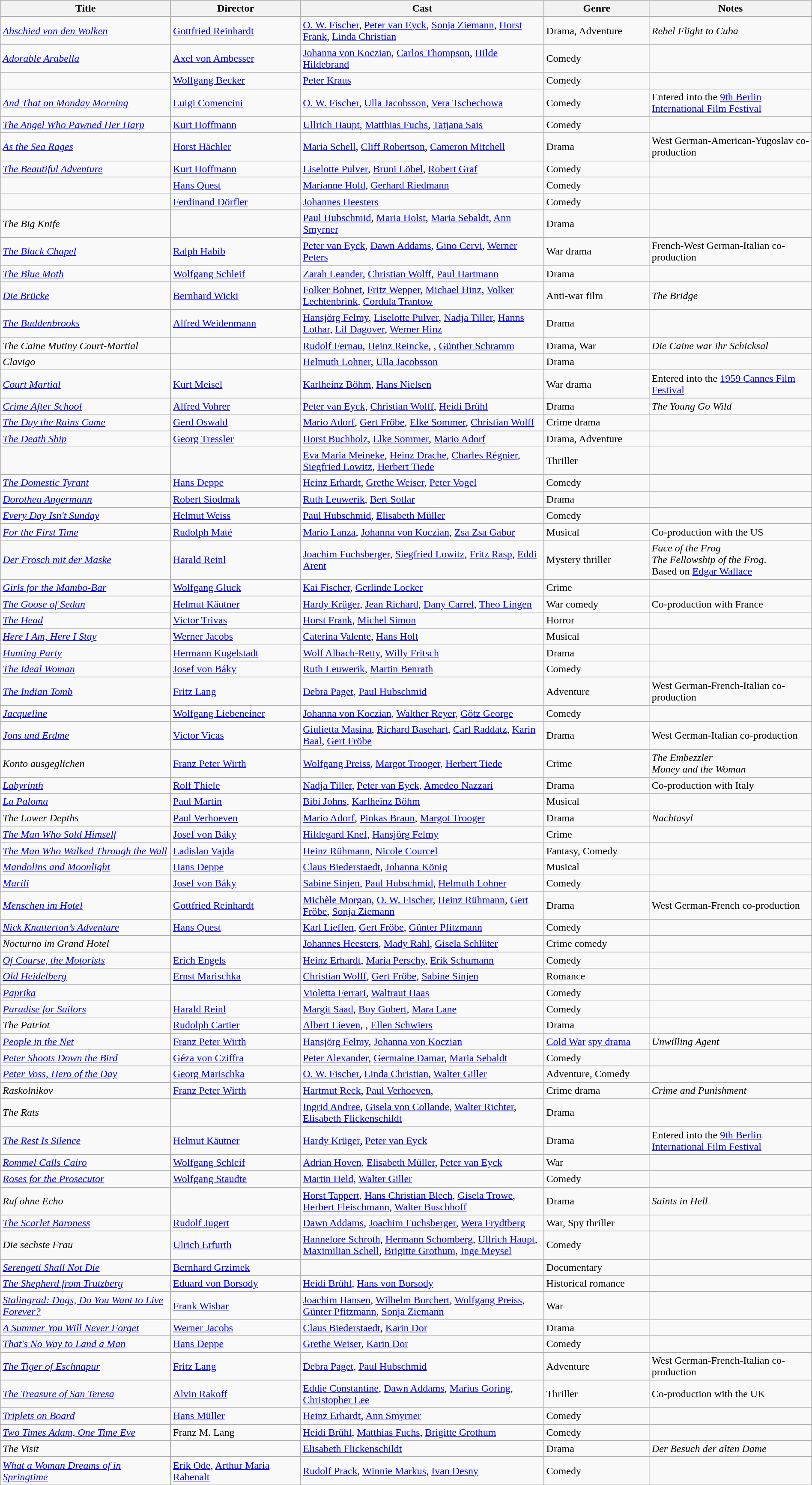<table class="wikitable" style="width:100%;">
<tr>
<th style="width:21%;">Title</th>
<th style="width:16%;">Director</th>
<th style="width:30%;">Cast</th>
<th style="width:13%;">Genre</th>
<th style="width:20%;">Notes</th>
</tr>
<tr>
<td><em><a href='#'>Abschied von den Wolken</a></em></td>
<td><a href='#'>Gottfried Reinhardt</a></td>
<td><a href='#'>O. W. Fischer</a>, <a href='#'>Peter van Eyck</a>, <a href='#'>Sonja Ziemann</a>, <a href='#'>Horst Frank</a>, <a href='#'>Linda Christian</a></td>
<td>Drama, Adventure</td>
<td> <em>Rebel Flight to Cuba</em></td>
</tr>
<tr>
<td><em><a href='#'>Adorable Arabella</a></em></td>
<td><a href='#'>Axel von Ambesser</a></td>
<td><a href='#'>Johanna von Koczian</a>, <a href='#'>Carlos Thompson</a>, <a href='#'>Hilde Hildebrand</a></td>
<td>Comedy</td>
<td></td>
</tr>
<tr>
<td><em></em></td>
<td><a href='#'>Wolfgang Becker</a></td>
<td><a href='#'>Peter Kraus</a></td>
<td>Comedy</td>
<td></td>
</tr>
<tr>
<td><em><a href='#'>And That on Monday Morning</a></em></td>
<td><a href='#'>Luigi Comencini</a></td>
<td><a href='#'>O. W. Fischer</a>, <a href='#'>Ulla Jacobsson</a>, <a href='#'>Vera Tschechowa</a></td>
<td>Comedy</td>
<td>Entered into the <a href='#'>9th Berlin International Film Festival</a></td>
</tr>
<tr>
<td><em><a href='#'>The Angel Who Pawned Her Harp</a></em></td>
<td><a href='#'>Kurt Hoffmann</a></td>
<td><a href='#'>Ullrich Haupt</a>, <a href='#'>Matthias Fuchs</a>, <a href='#'>Tatjana Sais</a></td>
<td>Comedy</td>
<td></td>
</tr>
<tr>
<td><em><a href='#'>As the Sea Rages</a></em></td>
<td><a href='#'>Horst Hächler</a></td>
<td><a href='#'>Maria Schell</a>, <a href='#'>Cliff Robertson</a>, <a href='#'>Cameron Mitchell</a></td>
<td>Drama</td>
<td>West German-American-Yugoslav co-production</td>
</tr>
<tr>
<td><em><a href='#'>The Beautiful Adventure</a></em></td>
<td><a href='#'>Kurt Hoffmann</a></td>
<td><a href='#'>Liselotte Pulver</a>, <a href='#'>Bruni Löbel</a>, <a href='#'>Robert Graf</a></td>
<td>Comedy</td>
<td></td>
</tr>
<tr>
<td><em></em></td>
<td><a href='#'>Hans Quest</a></td>
<td><a href='#'>Marianne Hold</a>, <a href='#'>Gerhard Riedmann</a></td>
<td>Comedy</td>
<td></td>
</tr>
<tr>
<td><em></em></td>
<td><a href='#'>Ferdinand Dörfler</a></td>
<td><a href='#'>Johannes Heesters</a></td>
<td>Comedy</td>
<td></td>
</tr>
<tr>
<td><em>The Big Knife</em></td>
<td></td>
<td><a href='#'>Paul Hubschmid</a>, <a href='#'>Maria Holst</a>, <a href='#'>Maria Sebaldt</a>, <a href='#'>Ann Smyrner</a></td>
<td>Drama</td>
<td></td>
</tr>
<tr>
<td><em><a href='#'>The Black Chapel</a></em></td>
<td><a href='#'>Ralph Habib</a></td>
<td><a href='#'>Peter van Eyck</a>, <a href='#'>Dawn Addams</a>, <a href='#'>Gino Cervi</a>, <a href='#'>Werner Peters</a></td>
<td>War drama</td>
<td>French-West German-Italian co-production</td>
</tr>
<tr>
<td><em><a href='#'>The Blue Moth</a></em></td>
<td><a href='#'>Wolfgang Schleif</a></td>
<td><a href='#'>Zarah Leander</a>, <a href='#'>Christian Wolff</a>, <a href='#'>Paul Hartmann</a></td>
<td>Drama</td>
<td></td>
</tr>
<tr>
<td><em><a href='#'>Die Brücke</a></em></td>
<td><a href='#'>Bernhard Wicki</a></td>
<td><a href='#'>Folker Bohnet</a>, <a href='#'>Fritz Wepper</a>, <a href='#'>Michael Hinz</a>, <a href='#'>Volker Lechtenbrink</a>, <a href='#'>Cordula Trantow</a></td>
<td>Anti-war film</td>
<td> <em>The Bridge</em></td>
</tr>
<tr>
<td><em><a href='#'>The Buddenbrooks</a></em></td>
<td><a href='#'>Alfred Weidenmann</a></td>
<td><a href='#'>Hansjörg Felmy</a>, <a href='#'>Liselotte Pulver</a>, <a href='#'>Nadja Tiller</a>, <a href='#'>Hanns Lothar</a>, <a href='#'>Lil Dagover</a>, <a href='#'>Werner Hinz</a></td>
<td>Drama</td>
<td></td>
</tr>
<tr>
<td><em>The Caine Mutiny Court-Martial</em></td>
<td></td>
<td><a href='#'>Rudolf Fernau</a>, <a href='#'>Heinz Reincke</a>, , <a href='#'>Günther Schramm</a></td>
<td>Drama, War</td>
<td> <em>Die Caine war ihr Schicksal</em></td>
</tr>
<tr>
<td><em>Clavigo</em></td>
<td></td>
<td><a href='#'>Helmuth Lohner</a>, <a href='#'>Ulla Jacobsson</a></td>
<td>Drama</td>
<td></td>
</tr>
<tr>
<td><em><a href='#'>Court Martial</a></em></td>
<td><a href='#'>Kurt Meisel</a></td>
<td><a href='#'>Karlheinz Böhm</a>, <a href='#'>Hans Nielsen</a></td>
<td>War drama</td>
<td>Entered into the <a href='#'>1959 Cannes Film Festival</a></td>
</tr>
<tr>
<td><em><a href='#'>Crime After School</a></em></td>
<td><a href='#'>Alfred Vohrer</a></td>
<td><a href='#'>Peter van Eyck</a>, <a href='#'>Christian Wolff</a>, <a href='#'>Heidi Brühl</a></td>
<td>Drama</td>
<td> <em>The Young Go Wild</em></td>
</tr>
<tr>
<td><em><a href='#'>The Day the Rains Came</a></em></td>
<td><a href='#'>Gerd Oswald</a></td>
<td><a href='#'>Mario Adorf</a>, <a href='#'>Gert Fröbe</a>, <a href='#'>Elke Sommer</a>, <a href='#'>Christian Wolff</a></td>
<td>Crime drama</td>
<td></td>
</tr>
<tr>
<td><em><a href='#'>The Death Ship</a></em></td>
<td><a href='#'>Georg Tressler</a></td>
<td><a href='#'>Horst Buchholz</a>, <a href='#'>Elke Sommer</a>, <a href='#'>Mario Adorf</a></td>
<td>Drama, Adventure</td>
<td></td>
</tr>
<tr>
<td><em></em></td>
<td></td>
<td><a href='#'>Eva Maria Meineke</a>, <a href='#'>Heinz Drache</a>, <a href='#'>Charles Régnier</a>, <a href='#'>Siegfried Lowitz</a>, <a href='#'>Herbert Tiede</a></td>
<td>Thriller</td>
<td></td>
</tr>
<tr>
<td><em><a href='#'>The Domestic Tyrant</a></em></td>
<td><a href='#'>Hans Deppe</a></td>
<td><a href='#'>Heinz Erhardt</a>, <a href='#'>Grethe Weiser</a>, <a href='#'>Peter Vogel</a></td>
<td>Comedy</td>
<td></td>
</tr>
<tr>
<td><em><a href='#'>Dorothea Angermann</a></em></td>
<td><a href='#'>Robert Siodmak</a></td>
<td><a href='#'>Ruth Leuwerik</a>, <a href='#'>Bert Sotlar</a></td>
<td>Drama</td>
<td></td>
</tr>
<tr>
<td><em><a href='#'>Every Day Isn't Sunday</a></em></td>
<td><a href='#'>Helmut Weiss</a></td>
<td><a href='#'>Paul Hubschmid</a>, <a href='#'>Elisabeth Müller</a></td>
<td>Comedy</td>
<td></td>
</tr>
<tr>
<td><em><a href='#'>For the First Time</a></em></td>
<td><a href='#'>Rudolph Maté</a></td>
<td><a href='#'>Mario Lanza</a>, <a href='#'>Johanna von Koczian</a>, <a href='#'>Zsa Zsa Gabor</a></td>
<td>Musical</td>
<td>Co-production with the US</td>
</tr>
<tr>
<td><em><a href='#'>Der Frosch mit der Maske</a></em></td>
<td><a href='#'>Harald Reinl</a></td>
<td><a href='#'>Joachim Fuchsberger</a>, <a href='#'>Siegfried Lowitz</a>, <a href='#'>Fritz Rasp</a>, <a href='#'>Eddi Arent</a></td>
<td>Mystery thriller</td>
<td> <em>Face of the Frog</em> <br>  <em>The Fellowship of the Frog</em>. <br> Based on <a href='#'>Edgar Wallace</a></td>
</tr>
<tr>
<td><em><a href='#'>Girls for the Mambo-Bar</a></em></td>
<td><a href='#'>Wolfgang Gluck</a></td>
<td><a href='#'>Kai Fischer</a>, <a href='#'>Gerlinde Locker</a></td>
<td>Crime</td>
<td></td>
</tr>
<tr>
<td><em><a href='#'>The Goose of Sedan</a></em></td>
<td><a href='#'>Helmut Käutner</a></td>
<td><a href='#'>Hardy Krüger</a>, <a href='#'>Jean Richard</a>, <a href='#'>Dany Carrel</a>, <a href='#'>Theo Lingen</a></td>
<td>War comedy</td>
<td>Co-production with France</td>
</tr>
<tr>
<td><em><a href='#'>The Head</a></em></td>
<td><a href='#'>Victor Trivas</a></td>
<td><a href='#'>Horst Frank</a>, <a href='#'>Michel Simon</a></td>
<td>Horror</td>
<td></td>
</tr>
<tr>
<td><em><a href='#'>Here I Am, Here I Stay</a></em></td>
<td><a href='#'>Werner Jacobs</a></td>
<td><a href='#'>Caterina Valente</a>, <a href='#'>Hans Holt</a></td>
<td>Musical</td>
<td></td>
</tr>
<tr>
<td><em><a href='#'>Hunting Party</a></em></td>
<td><a href='#'>Hermann Kugelstadt</a></td>
<td><a href='#'>Wolf Albach-Retty</a>, <a href='#'>Willy Fritsch</a></td>
<td>Drama</td>
<td></td>
</tr>
<tr>
<td><em><a href='#'>The Ideal Woman</a></em></td>
<td><a href='#'>Josef von Báky</a></td>
<td><a href='#'>Ruth Leuwerik</a>, <a href='#'>Martin Benrath</a></td>
<td>Comedy</td>
<td></td>
</tr>
<tr>
<td><em><a href='#'>The Indian Tomb</a></em></td>
<td><a href='#'>Fritz Lang</a></td>
<td><a href='#'>Debra Paget</a>, <a href='#'>Paul Hubschmid</a></td>
<td>Adventure</td>
<td>West German-French-Italian co-production</td>
</tr>
<tr>
<td><em><a href='#'>Jacqueline</a></em></td>
<td><a href='#'>Wolfgang Liebeneiner</a></td>
<td><a href='#'>Johanna von Koczian</a>, <a href='#'>Walther Reyer</a>, <a href='#'>Götz George</a></td>
<td>Comedy</td>
<td></td>
</tr>
<tr>
<td><em><a href='#'>Jons und Erdme</a></em></td>
<td><a href='#'>Victor Vicas</a></td>
<td><a href='#'>Giulietta Masina</a>, <a href='#'>Richard Basehart</a>, <a href='#'>Carl Raddatz</a>, <a href='#'>Karin Baal</a>, <a href='#'>Gert Fröbe</a></td>
<td>Drama</td>
<td>West German-Italian co-production</td>
</tr>
<tr>
<td><em>Konto ausgeglichen</em></td>
<td><a href='#'>Franz Peter Wirth</a></td>
<td><a href='#'>Wolfgang Preiss</a>, <a href='#'>Margot Trooger</a>, <a href='#'>Herbert Tiede</a></td>
<td>Crime</td>
<td> <em>The Embezzler</em> <br>  <em>Money and the Woman</em></td>
</tr>
<tr>
<td><em><a href='#'>Labyrinth</a></em></td>
<td><a href='#'>Rolf Thiele</a></td>
<td><a href='#'>Nadja Tiller</a>, <a href='#'>Peter van Eyck</a>, <a href='#'>Amedeo Nazzari</a></td>
<td>Drama</td>
<td>Co-production with Italy</td>
</tr>
<tr>
<td><em><a href='#'>La Paloma</a></em></td>
<td><a href='#'>Paul Martin</a></td>
<td><a href='#'>Bibi Johns</a>, <a href='#'>Karlheinz Böhm</a></td>
<td>Musical</td>
<td></td>
</tr>
<tr>
<td><em>The Lower Depths</em></td>
<td><a href='#'>Paul Verhoeven</a></td>
<td><a href='#'>Mario Adorf</a>, <a href='#'>Pinkas Braun</a>, <a href='#'>Margot Trooger</a></td>
<td>Drama</td>
<td> <em>Nachtasyl</em></td>
</tr>
<tr>
<td><em><a href='#'>The Man Who Sold Himself</a></em></td>
<td><a href='#'>Josef von Báky</a></td>
<td><a href='#'>Hildegard Knef</a>, <a href='#'>Hansjörg Felmy</a></td>
<td>Crime</td>
<td></td>
</tr>
<tr>
<td><em><a href='#'>The Man Who Walked Through the Wall</a></em></td>
<td><a href='#'>Ladislao Vajda</a></td>
<td><a href='#'>Heinz Rühmann</a>, <a href='#'>Nicole Courcel</a></td>
<td>Fantasy, Comedy</td>
<td></td>
</tr>
<tr>
<td><em><a href='#'>Mandolins and Moonlight</a></em></td>
<td><a href='#'>Hans Deppe</a></td>
<td><a href='#'>Claus Biederstaedt</a>, <a href='#'>Johanna König</a></td>
<td>Musical</td>
<td></td>
</tr>
<tr>
<td><em><a href='#'>Marili</a></em></td>
<td><a href='#'>Josef von Báky</a></td>
<td><a href='#'>Sabine Sinjen</a>, <a href='#'>Paul Hubschmid</a>, <a href='#'>Helmuth Lohner</a></td>
<td>Comedy</td>
<td></td>
</tr>
<tr>
<td><em><a href='#'>Menschen im Hotel</a></em></td>
<td><a href='#'>Gottfried Reinhardt</a></td>
<td><a href='#'>Michèle Morgan</a>, <a href='#'>O. W. Fischer</a>, <a href='#'>Heinz Rühmann</a>, <a href='#'>Gert Fröbe</a>, <a href='#'>Sonja Ziemann</a></td>
<td>Drama</td>
<td>West German-French co-production</td>
</tr>
<tr>
<td><em><a href='#'>Nick Knatterton’s Adventure</a></em></td>
<td><a href='#'>Hans Quest</a></td>
<td><a href='#'>Karl Lieffen</a>, <a href='#'>Gert Fröbe</a>, <a href='#'>Günter Pfitzmann</a></td>
<td>Comedy</td>
<td></td>
</tr>
<tr>
<td><em>Nocturno im Grand Hotel</em></td>
<td></td>
<td><a href='#'>Johannes Heesters</a>, <a href='#'>Mady Rahl</a>, <a href='#'>Gisela Schlüter</a></td>
<td>Crime comedy</td>
<td></td>
</tr>
<tr>
<td><em><a href='#'>Of Course, the Motorists</a></em></td>
<td><a href='#'>Erich Engels</a></td>
<td><a href='#'>Heinz Erhardt</a>, <a href='#'>Maria Perschy</a>, <a href='#'>Erik Schumann</a></td>
<td>Comedy</td>
<td></td>
</tr>
<tr>
<td><em><a href='#'>Old Heidelberg</a></em></td>
<td><a href='#'>Ernst Marischka</a></td>
<td><a href='#'>Christian Wolff</a>, <a href='#'>Gert Fröbe</a>, <a href='#'>Sabine Sinjen</a></td>
<td>Romance</td>
<td></td>
</tr>
<tr>
<td><em><a href='#'>Paprika</a></em></td>
<td></td>
<td><a href='#'>Violetta Ferrari</a>, <a href='#'>Waltraut Haas</a></td>
<td>Comedy</td>
<td></td>
</tr>
<tr>
<td><em><a href='#'>Paradise for Sailors</a></em></td>
<td><a href='#'>Harald Reinl</a></td>
<td><a href='#'>Margit Saad</a>, <a href='#'>Boy Gobert</a>, <a href='#'>Mara Lane</a></td>
<td>Comedy</td>
<td></td>
</tr>
<tr>
<td><em>The Patriot</em></td>
<td><a href='#'>Rudolph Cartier</a></td>
<td><a href='#'>Albert Lieven</a>, , <a href='#'>Ellen Schwiers</a></td>
<td>Drama</td>
<td></td>
</tr>
<tr>
<td><em><a href='#'>People in the Net</a></em></td>
<td><a href='#'>Franz Peter Wirth</a></td>
<td><a href='#'>Hansjörg Felmy</a>, <a href='#'>Johanna von Koczian</a></td>
<td><a href='#'>Cold War</a> <a href='#'>spy drama</a></td>
<td> <em>Unwilling Agent</em></td>
</tr>
<tr>
<td><em><a href='#'>Peter Shoots Down the Bird</a></em></td>
<td><a href='#'>Géza von Cziffra</a></td>
<td><a href='#'>Peter Alexander</a>, <a href='#'>Germaine Damar</a>, <a href='#'>Maria Sebaldt</a></td>
<td>Comedy</td>
<td></td>
</tr>
<tr>
<td><em><a href='#'>Peter Voss, Hero of the Day</a></em></td>
<td><a href='#'>Georg Marischka</a></td>
<td><a href='#'>O. W. Fischer</a>, <a href='#'>Linda Christian</a>, <a href='#'>Walter Giller</a></td>
<td>Adventure, Comedy</td>
<td></td>
</tr>
<tr>
<td><em>Raskolnikov</em></td>
<td><a href='#'>Franz Peter Wirth</a></td>
<td><a href='#'>Hartmut Reck</a>, <a href='#'>Paul Verhoeven</a>, </td>
<td>Crime drama</td>
<td> <em>Crime and Punishment</em></td>
</tr>
<tr>
<td><em>The Rats</em></td>
<td></td>
<td><a href='#'>Ingrid Andree</a>, <a href='#'>Gisela von Collande</a>, <a href='#'>Walter Richter</a>, <a href='#'>Elisabeth Flickenschildt</a></td>
<td>Drama</td>
<td></td>
</tr>
<tr>
<td><em><a href='#'>The Rest Is Silence</a></em></td>
<td><a href='#'>Helmut Käutner</a></td>
<td><a href='#'>Hardy Krüger</a>, <a href='#'>Peter van Eyck</a></td>
<td>Drama</td>
<td>Entered into the <a href='#'>9th Berlin International Film Festival</a></td>
</tr>
<tr>
<td><em><a href='#'>Rommel Calls Cairo</a></em></td>
<td><a href='#'>Wolfgang Schleif</a></td>
<td><a href='#'>Adrian Hoven</a>, <a href='#'>Elisabeth Müller</a>, <a href='#'>Peter van Eyck</a></td>
<td>War</td>
<td></td>
</tr>
<tr>
<td><em><a href='#'>Roses for the Prosecutor</a></em></td>
<td><a href='#'>Wolfgang Staudte</a></td>
<td><a href='#'>Martin Held</a>, <a href='#'>Walter Giller</a></td>
<td>Comedy</td>
<td></td>
</tr>
<tr>
<td><em>Ruf ohne Echo</em></td>
<td></td>
<td><a href='#'>Horst Tappert</a>, <a href='#'>Hans Christian Blech</a>, <a href='#'>Gisela Trowe</a>, <a href='#'>Herbert Fleischmann</a>, <a href='#'>Walter Buschhoff</a></td>
<td>Drama</td>
<td> <em>Saints in Hell</em></td>
</tr>
<tr>
<td><em><a href='#'>The Scarlet Baroness</a></em></td>
<td><a href='#'>Rudolf Jugert</a></td>
<td><a href='#'>Dawn Addams</a>, <a href='#'>Joachim Fuchsberger</a>, <a href='#'>Wera Frydtberg</a></td>
<td>War, Spy thriller</td>
<td></td>
</tr>
<tr>
<td><em>Die sechste Frau</em></td>
<td><a href='#'>Ulrich Erfurth</a></td>
<td><a href='#'>Hannelore Schroth</a>, <a href='#'>Hermann Schomberg</a>, <a href='#'>Ullrich Haupt</a>, <a href='#'>Maximilian Schell</a>, <a href='#'>Brigitte Grothum</a>, <a href='#'>Inge Meysel</a></td>
<td>Comedy</td>
<td></td>
</tr>
<tr>
<td><em><a href='#'>Serengeti Shall Not Die</a></em></td>
<td><a href='#'>Bernhard Grzimek</a></td>
<td></td>
<td>Documentary</td>
<td></td>
</tr>
<tr>
<td><em><a href='#'>The Shepherd from Trutzberg</a></em></td>
<td><a href='#'>Eduard von Borsody</a></td>
<td><a href='#'>Heidi Brühl</a>, <a href='#'>Hans von Borsody</a></td>
<td>Historical romance</td>
<td></td>
</tr>
<tr>
<td><em><a href='#'>Stalingrad: Dogs, Do You Want to Live Forever?</a></em></td>
<td><a href='#'>Frank Wisbar</a></td>
<td><a href='#'>Joachim Hansen</a>, <a href='#'>Wilhelm Borchert</a>, <a href='#'>Wolfgang Preiss</a>, <a href='#'>Günter Pfitzmann</a>, <a href='#'>Sonja Ziemann</a></td>
<td>War</td>
<td></td>
</tr>
<tr>
<td><em><a href='#'>A Summer You Will Never Forget</a></em></td>
<td><a href='#'>Werner Jacobs</a></td>
<td><a href='#'>Claus Biederstaedt</a>, <a href='#'>Karin Dor</a></td>
<td>Drama</td>
<td></td>
</tr>
<tr>
<td><em><a href='#'>That's No Way to Land a Man</a></em></td>
<td><a href='#'>Hans Deppe</a></td>
<td><a href='#'>Grethe Weiser</a>, <a href='#'>Karin Dor</a></td>
<td>Comedy</td>
<td></td>
</tr>
<tr>
<td><em><a href='#'>The Tiger of Eschnapur</a></em></td>
<td><a href='#'>Fritz Lang</a></td>
<td><a href='#'>Debra Paget</a>, <a href='#'>Paul Hubschmid</a></td>
<td>Adventure</td>
<td>West German-French-Italian co-production</td>
</tr>
<tr>
<td><em><a href='#'>The Treasure of San Teresa</a></em></td>
<td><a href='#'>Alvin Rakoff</a></td>
<td><a href='#'>Eddie Constantine</a>, <a href='#'>Dawn Addams</a>, <a href='#'>Marius Goring</a>, <a href='#'>Christopher Lee</a></td>
<td>Thriller</td>
<td>Co-production with the UK</td>
</tr>
<tr>
<td><em><a href='#'>Triplets on Board</a></em></td>
<td><a href='#'>Hans Müller</a></td>
<td><a href='#'>Heinz Erhardt</a>, <a href='#'>Ann Smyrner</a></td>
<td>Comedy</td>
<td></td>
</tr>
<tr>
<td><em><a href='#'>Two Times Adam, One Time Eve</a></em></td>
<td>Franz M. Lang</td>
<td><a href='#'>Heidi Brühl</a>, <a href='#'>Matthias Fuchs</a>, <a href='#'>Brigitte Grothum</a></td>
<td>Comedy</td>
<td></td>
</tr>
<tr>
<td><em>The Visit</em></td>
<td></td>
<td><a href='#'>Elisabeth Flickenschildt</a></td>
<td>Drama</td>
<td> <em>Der Besuch der alten Dame</em></td>
</tr>
<tr>
<td><em><a href='#'>What a Woman Dreams of in Springtime</a></em></td>
<td><a href='#'>Erik Ode</a>, <a href='#'>Arthur Maria Rabenalt</a></td>
<td><a href='#'>Rudolf Prack</a>, <a href='#'>Winnie Markus</a>, <a href='#'>Ivan Desny</a></td>
<td>Comedy</td>
<td></td>
</tr>
</table>
